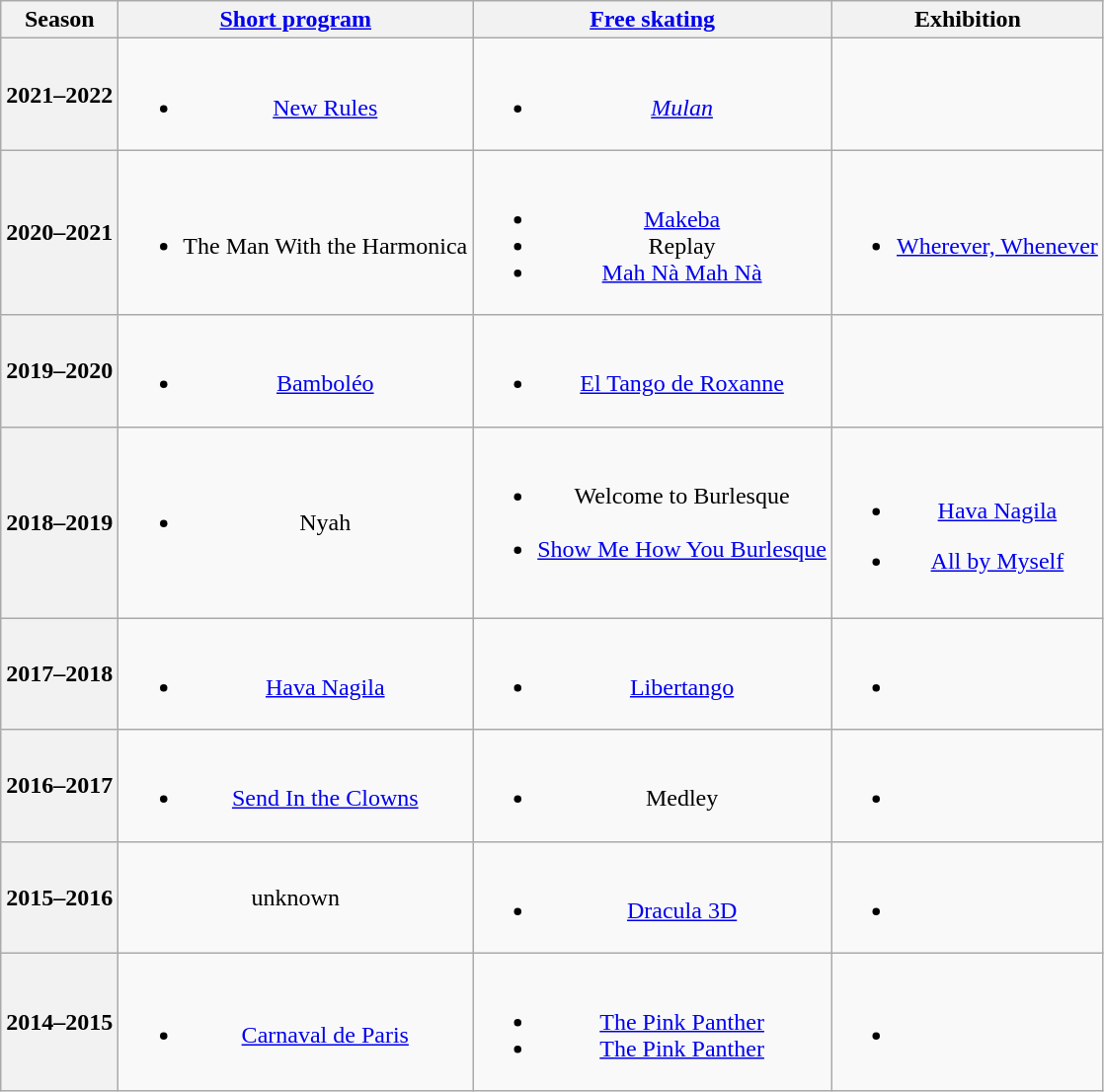<table class=wikitable style=text-align:center>
<tr>
<th>Season</th>
<th><a href='#'>Short program</a></th>
<th><a href='#'>Free skating</a></th>
<th>Exhibition</th>
</tr>
<tr>
<th>2021–2022 <br> </th>
<td><br><ul><li><a href='#'>New Rules</a> <br> </li></ul></td>
<td><br><ul><li><em><a href='#'>Mulan</a></em> <br> </li></ul></td>
<td></td>
</tr>
<tr>
<th>2020–2021<br> </th>
<td><br><ul><li>The Man With the Harmonica <br> </li></ul></td>
<td><br><ul><li><a href='#'>Makeba</a> <br> </li><li>Replay <br> </li><li><a href='#'>Mah Nà Mah Nà</a> <br> </li></ul></td>
<td><br><ul><li><a href='#'>Wherever, Whenever</a> <br> </li></ul></td>
</tr>
<tr>
<th>2019–2020 <br> </th>
<td><br><ul><li><a href='#'>Bamboléo</a> <br> </li></ul></td>
<td><br><ul><li><a href='#'>El Tango de Roxanne</a> <br> </li></ul></td>
<td></td>
</tr>
<tr>
<th>2018–2019 <br> </th>
<td><br><ul><li>Nyah <br> <br></li></ul></td>
<td><br><ul><li>Welcome to Burlesque <br> <br></li><li><a href='#'>Show Me How You Burlesque</a> <br> <br></li></ul></td>
<td><br><ul><li><a href='#'>Hava Nagila</a> <br> </li></ul><ul><li><a href='#'>All by Myself</a> <br> </li></ul></td>
</tr>
<tr>
<th>2017–2018 <br> </th>
<td><br><ul><li><a href='#'>Hava Nagila</a> <br></li></ul></td>
<td><br><ul><li><a href='#'>Libertango</a> <br></li></ul></td>
<td><br><ul><li></li></ul></td>
</tr>
<tr>
<th>2016–2017 <br> </th>
<td><br><ul><li><a href='#'>Send In the Clowns</a> <br></li></ul></td>
<td><br><ul><li>Medley <br></li></ul></td>
<td><br><ul><li></li></ul></td>
</tr>
<tr>
<th>2015–2016</th>
<td align="center">unknown</td>
<td><br><ul><li><a href='#'>Dracula 3D</a> <br></li></ul></td>
<td><br><ul><li></li></ul></td>
</tr>
<tr>
<th>2014–2015</th>
<td><br><ul><li><a href='#'>Carnaval de Paris</a> <br></li></ul></td>
<td><br><ul><li><a href='#'>The Pink Panther</a> <br></li><li><a href='#'>The Pink Panther</a> <br></li></ul></td>
<td><br><ul><li></li></ul></td>
</tr>
</table>
